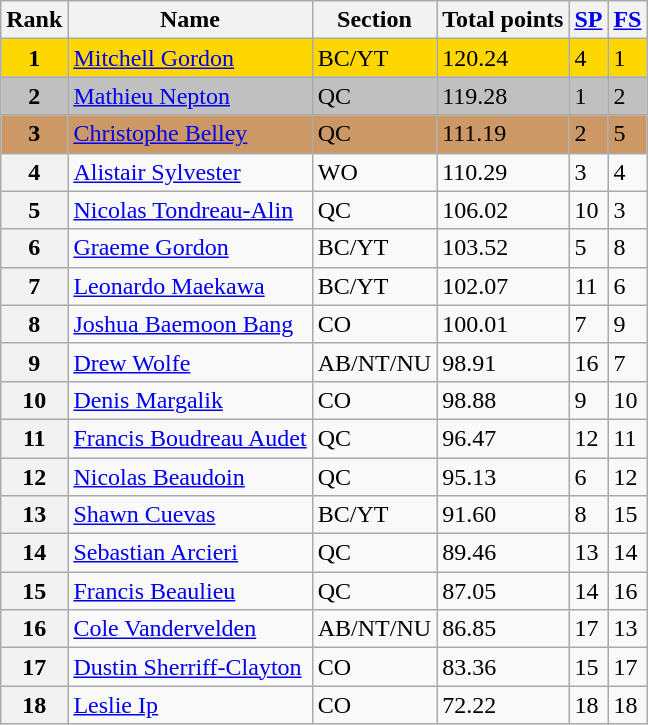<table class="wikitable sortable">
<tr>
<th>Rank</th>
<th>Name</th>
<th>Section</th>
<th>Total points</th>
<th><a href='#'>SP</a></th>
<th><a href='#'>FS</a></th>
</tr>
<tr bgcolor="gold">
<td align="center"><strong>1</strong></td>
<td><a href='#'>Mitchell Gordon</a></td>
<td>BC/YT</td>
<td>120.24</td>
<td>4</td>
<td>1</td>
</tr>
<tr bgcolor="silver">
<td align="center"><strong>2</strong></td>
<td><a href='#'>Mathieu Nepton</a></td>
<td>QC</td>
<td>119.28</td>
<td>1</td>
<td>2</td>
</tr>
<tr bgcolor="cc9966">
<td align="center"><strong>3</strong></td>
<td><a href='#'>Christophe Belley</a></td>
<td>QC</td>
<td>111.19</td>
<td>2</td>
<td>5</td>
</tr>
<tr>
<th>4</th>
<td><a href='#'>Alistair Sylvester</a></td>
<td>WO</td>
<td>110.29</td>
<td>3</td>
<td>4</td>
</tr>
<tr>
<th>5</th>
<td><a href='#'>Nicolas Tondreau-Alin</a></td>
<td>QC</td>
<td>106.02</td>
<td>10</td>
<td>3</td>
</tr>
<tr>
<th>6</th>
<td><a href='#'>Graeme Gordon</a></td>
<td>BC/YT</td>
<td>103.52</td>
<td>5</td>
<td>8</td>
</tr>
<tr>
<th>7</th>
<td><a href='#'>Leonardo Maekawa</a></td>
<td>BC/YT</td>
<td>102.07</td>
<td>11</td>
<td>6</td>
</tr>
<tr>
<th>8</th>
<td><a href='#'>Joshua Baemoon Bang</a></td>
<td>CO</td>
<td>100.01</td>
<td>7</td>
<td>9</td>
</tr>
<tr>
<th>9</th>
<td><a href='#'>Drew Wolfe</a></td>
<td>AB/NT/NU</td>
<td>98.91</td>
<td>16</td>
<td>7</td>
</tr>
<tr>
<th>10</th>
<td><a href='#'>Denis Margalik</a></td>
<td>CO</td>
<td>98.88</td>
<td>9</td>
<td>10</td>
</tr>
<tr>
<th>11</th>
<td><a href='#'>Francis Boudreau Audet</a></td>
<td>QC</td>
<td>96.47</td>
<td>12</td>
<td>11</td>
</tr>
<tr>
<th>12</th>
<td><a href='#'>Nicolas Beaudoin</a></td>
<td>QC</td>
<td>95.13</td>
<td>6</td>
<td>12</td>
</tr>
<tr>
<th>13</th>
<td><a href='#'>Shawn Cuevas</a></td>
<td>BC/YT</td>
<td>91.60</td>
<td>8</td>
<td>15</td>
</tr>
<tr>
<th>14</th>
<td><a href='#'>Sebastian Arcieri</a></td>
<td>QC</td>
<td>89.46</td>
<td>13</td>
<td>14</td>
</tr>
<tr>
<th>15</th>
<td><a href='#'>Francis Beaulieu</a></td>
<td>QC</td>
<td>87.05</td>
<td>14</td>
<td>16</td>
</tr>
<tr>
<th>16</th>
<td><a href='#'>Cole Vandervelden</a></td>
<td>AB/NT/NU</td>
<td>86.85</td>
<td>17</td>
<td>13</td>
</tr>
<tr>
<th>17</th>
<td><a href='#'>Dustin Sherriff-Clayton</a></td>
<td>CO</td>
<td>83.36</td>
<td>15</td>
<td>17</td>
</tr>
<tr>
<th>18</th>
<td><a href='#'>Leslie Ip</a></td>
<td>CO</td>
<td>72.22</td>
<td>18</td>
<td>18</td>
</tr>
</table>
